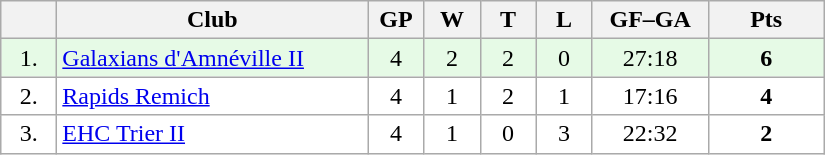<table class="wikitable">
<tr>
<th width="30"></th>
<th width="200">Club</th>
<th width="30">GP</th>
<th width="30">W</th>
<th width="30">T</th>
<th width="30">L</th>
<th width="70">GF–GA</th>
<th width="70">Pts</th>
</tr>
<tr bgcolor="#e6fae6" align="center">
<td>1.</td>
<td align="left"> <a href='#'>Galaxians d'Amnéville II</a></td>
<td>4</td>
<td>2</td>
<td>2</td>
<td>0</td>
<td>27:18</td>
<td><strong>6</strong></td>
</tr>
<tr bgcolor="#FFFFFF" align="center">
<td>2.</td>
<td align="left"> <a href='#'>Rapids Remich</a></td>
<td>4</td>
<td>1</td>
<td>2</td>
<td>1</td>
<td>17:16</td>
<td><strong>4</strong></td>
</tr>
<tr bgcolor="#FFFFFF" align="center">
<td>3.</td>
<td align="left"> <a href='#'>EHC Trier II</a></td>
<td>4</td>
<td>1</td>
<td>0</td>
<td>3</td>
<td>22:32</td>
<td><strong>2</strong></td>
</tr>
</table>
